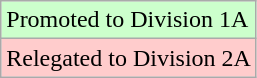<table class="wikitable">
<tr width=10px bgcolor="#ccffcc">
<td>Promoted to Division 1A</td>
</tr>
<tr width=10px bgcolor="#ffcccc">
<td>Relegated to Division 2A</td>
</tr>
</table>
